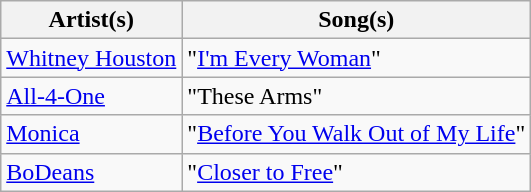<table class="wikitable">
<tr>
<th>Artist(s)</th>
<th>Song(s)</th>
</tr>
<tr>
<td><a href='#'>Whitney Houston</a></td>
<td>"<a href='#'>I'm Every Woman</a>"</td>
</tr>
<tr>
<td><a href='#'>All-4-One</a></td>
<td>"These Arms"</td>
</tr>
<tr>
<td><a href='#'>Monica</a></td>
<td>"<a href='#'>Before You Walk Out of My Life</a>"</td>
</tr>
<tr>
<td><a href='#'>BoDeans</a></td>
<td>"<a href='#'>Closer to Free</a>"</td>
</tr>
</table>
